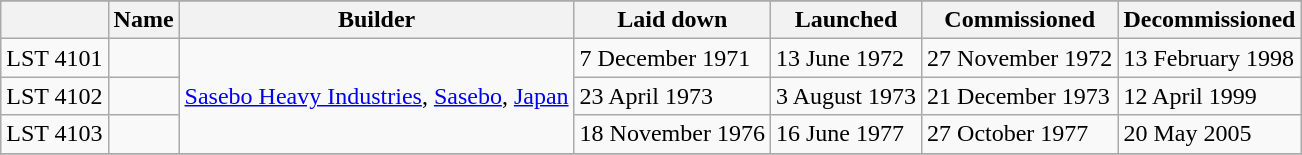<table class=wikitable>
<tr>
</tr>
<tr>
</tr>
<tr>
<th></th>
<th>Name</th>
<th>Builder</th>
<th>Laid down</th>
<th>Launched</th>
<th>Commissioned</th>
<th>Decommissioned</th>
</tr>
<tr>
<td>LST 4101</td>
<td></td>
<td rowspan=3 align=center><a href='#'>Sasebo Heavy Industries</a>, <a href='#'>Sasebo</a>, <a href='#'>Japan</a></td>
<td>7 December 1971</td>
<td>13 June 1972</td>
<td>27 November 1972</td>
<td>13 February 1998</td>
</tr>
<tr>
<td>LST 4102</td>
<td></td>
<td>23 April 1973</td>
<td>3 August 1973</td>
<td>21 December 1973</td>
<td>12 April 1999</td>
</tr>
<tr>
<td>LST 4103</td>
<td></td>
<td>18 November 1976</td>
<td>16 June 1977</td>
<td>27 October 1977</td>
<td>20 May 2005</td>
</tr>
<tr>
</tr>
</table>
